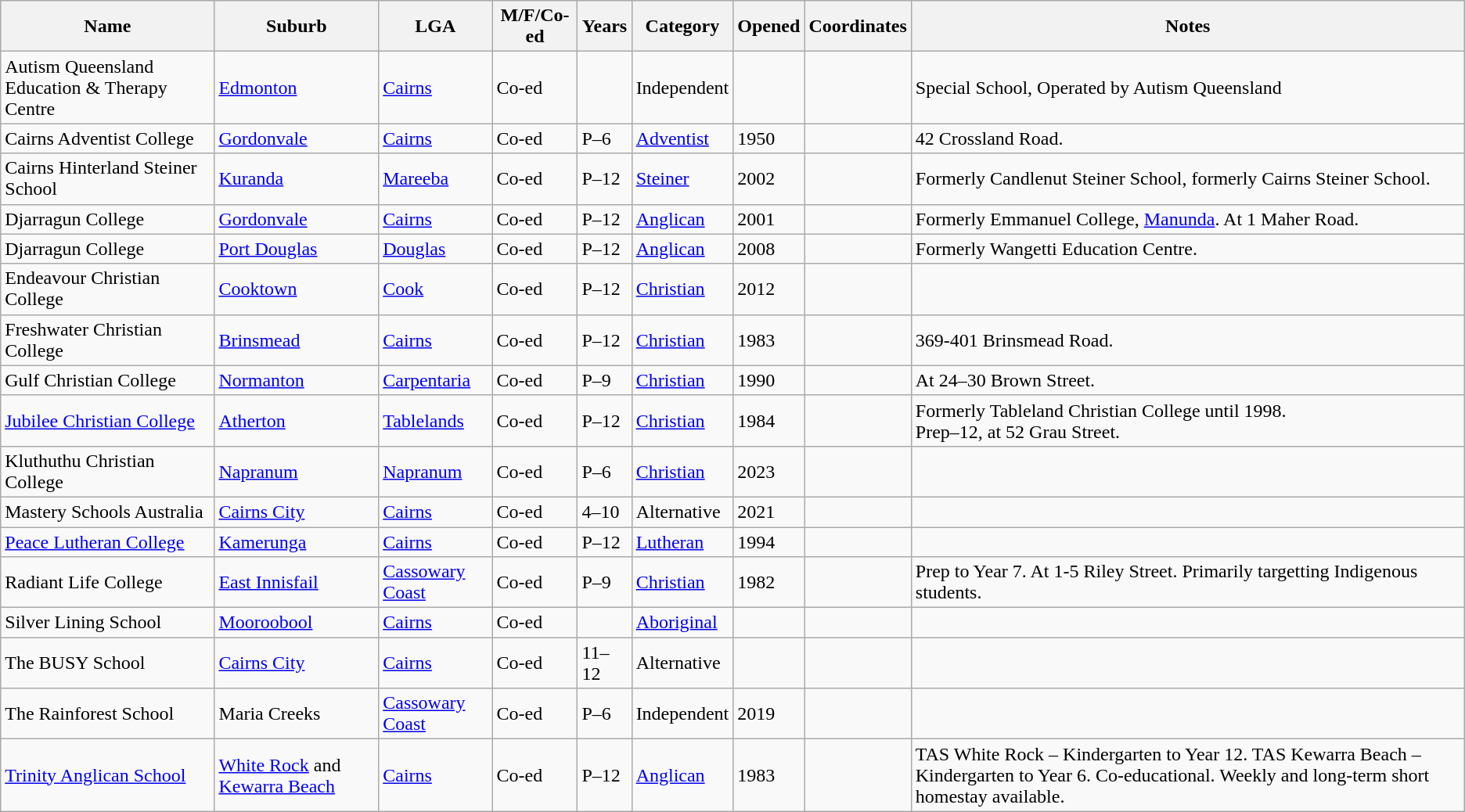<table class="wikitable sortable">
<tr>
<th>Name</th>
<th>Suburb</th>
<th>LGA</th>
<th>M/F/Co-ed</th>
<th>Years</th>
<th>Category</th>
<th>Opened</th>
<th>Coordinates</th>
<th>Notes</th>
</tr>
<tr>
<td>Autism Queensland Education & Therapy Centre</td>
<td><a href='#'>Edmonton</a></td>
<td><a href='#'>Cairns</a></td>
<td>Co-ed</td>
<td></td>
<td>Independent</td>
<td></td>
<td></td>
<td>Special School, Operated by Autism Queensland</td>
</tr>
<tr>
<td>Cairns Adventist College</td>
<td><a href='#'>Gordonvale</a></td>
<td><a href='#'>Cairns</a></td>
<td>Co-ed</td>
<td>P–6</td>
<td><a href='#'>Adventist</a></td>
<td>1950</td>
<td></td>
<td>42 Crossland Road.</td>
</tr>
<tr>
<td>Cairns Hinterland Steiner School</td>
<td><a href='#'>Kuranda</a></td>
<td><a href='#'>Mareeba</a></td>
<td>Co-ed</td>
<td>P–12</td>
<td><a href='#'>Steiner</a></td>
<td>2002</td>
<td></td>
<td>Formerly Candlenut Steiner School, formerly Cairns Steiner School.</td>
</tr>
<tr>
<td>Djarragun College</td>
<td><a href='#'>Gordonvale</a></td>
<td><a href='#'>Cairns</a></td>
<td>Co-ed</td>
<td>P–12</td>
<td><a href='#'>Anglican</a></td>
<td>2001</td>
<td></td>
<td>Formerly Emmanuel College, <a href='#'>Manunda</a>. At 1 Maher Road.</td>
</tr>
<tr>
<td>Djarragun College</td>
<td><a href='#'>Port Douglas</a></td>
<td><a href='#'>Douglas</a></td>
<td>Co-ed</td>
<td>P–12</td>
<td><a href='#'>Anglican</a></td>
<td>2008</td>
<td></td>
<td>Formerly Wangetti Education Centre.</td>
</tr>
<tr>
<td>Endeavour Christian College</td>
<td><a href='#'>Cooktown</a></td>
<td><a href='#'>Cook</a></td>
<td>Co-ed</td>
<td>P–12</td>
<td><a href='#'>Christian</a></td>
<td>2012</td>
<td></td>
<td></td>
</tr>
<tr>
<td>Freshwater Christian College</td>
<td><a href='#'>Brinsmead</a></td>
<td><a href='#'>Cairns</a></td>
<td>Co-ed</td>
<td>P–12</td>
<td><a href='#'>Christian</a></td>
<td>1983</td>
<td></td>
<td>369-401 Brinsmead Road.</td>
</tr>
<tr>
<td>Gulf Christian College</td>
<td><a href='#'>Normanton</a></td>
<td><a href='#'>Carpentaria</a></td>
<td>Co-ed</td>
<td>P–9</td>
<td><a href='#'>Christian</a></td>
<td>1990</td>
<td></td>
<td>At 24–30 Brown Street.</td>
</tr>
<tr>
<td><a href='#'>Jubilee Christian College</a></td>
<td><a href='#'>Atherton</a></td>
<td><a href='#'>Tablelands</a></td>
<td>Co-ed</td>
<td>P–12</td>
<td><a href='#'>Christian</a></td>
<td>1984</td>
<td></td>
<td>Formerly Tableland Christian College until 1998.<br>Prep–12, at  52 Grau Street.</td>
</tr>
<tr>
<td>Kluthuthu Christian College</td>
<td><a href='#'>Napranum</a></td>
<td><a href='#'>Napranum</a></td>
<td>Co-ed</td>
<td>P–6</td>
<td><a href='#'>Christian</a></td>
<td>2023</td>
<td></td>
<td></td>
</tr>
<tr>
<td>Mastery Schools Australia</td>
<td><a href='#'>Cairns City</a></td>
<td><a href='#'>Cairns</a></td>
<td>Co-ed</td>
<td>4–10</td>
<td>Alternative</td>
<td>2021</td>
<td></td>
<td></td>
</tr>
<tr>
<td><a href='#'>Peace Lutheran College</a></td>
<td><a href='#'>Kamerunga</a></td>
<td><a href='#'>Cairns</a></td>
<td>Co-ed</td>
<td>P–12</td>
<td><a href='#'>Lutheran</a></td>
<td>1994</td>
<td></td>
<td></td>
</tr>
<tr>
<td>Radiant Life College</td>
<td><a href='#'>East Innisfail</a></td>
<td><a href='#'>Cassowary Coast</a></td>
<td>Co-ed</td>
<td>P–9</td>
<td><a href='#'>Christian</a></td>
<td>1982</td>
<td></td>
<td>Prep to Year 7. At 1-5 Riley Street. Primarily targetting Indigenous students.</td>
</tr>
<tr>
<td>Silver Lining School</td>
<td><a href='#'>Mooroobool</a></td>
<td><a href='#'>Cairns</a></td>
<td>Co-ed</td>
<td></td>
<td><a href='#'>Aboriginal</a></td>
<td></td>
<td></td>
<td></td>
</tr>
<tr>
<td>The BUSY School</td>
<td><a href='#'>Cairns City</a></td>
<td><a href='#'>Cairns</a></td>
<td>Co-ed</td>
<td>11–12</td>
<td>Alternative</td>
<td></td>
<td></td>
<td></td>
</tr>
<tr>
<td>The Rainforest School</td>
<td>Maria Creeks</td>
<td><a href='#'>Cassowary Coast</a></td>
<td>Co-ed</td>
<td>P–6</td>
<td>Independent</td>
<td>2019</td>
<td></td>
<td></td>
</tr>
<tr>
<td><a href='#'>Trinity Anglican School</a></td>
<td><a href='#'>White Rock</a> and <a href='#'>Kewarra Beach</a></td>
<td><a href='#'>Cairns</a></td>
<td>Co-ed</td>
<td>P–12</td>
<td><a href='#'>Anglican</a></td>
<td>1983</td>
<td></td>
<td>TAS White Rock – Kindergarten to Year 12.  TAS Kewarra Beach – Kindergarten to Year 6. Co-educational.  Weekly and long-term short homestay available.</td>
</tr>
</table>
